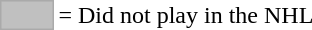<table>
<tr>
<td style="background-color:#C0C0C0; border:1px solid #aaaaaa; width:2em;"></td>
<td>= Did not play in the NHL</td>
</tr>
</table>
